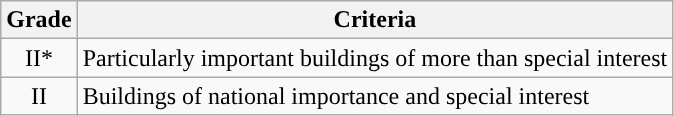<table class="wikitable">
<tr>
<th>Grade</th>
<th>Criteria</th>
</tr>
<tr>
<td align="center" >II*</td>
<td>Particularly important buildings of more than special interest</td>
</tr>
<tr>
<td align="center" >II</td>
<td>Buildings of national importance and special interest</td>
</tr>
</table>
